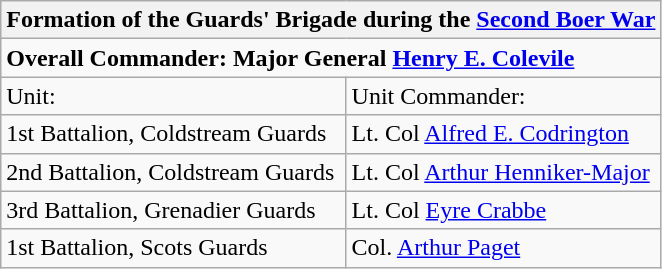<table class="wikitable">
<tr>
<th colspan="2">Formation of the Guards' Brigade during the <a href='#'>Second Boer War</a></th>
</tr>
<tr>
<td colspan="2"><strong>Overall Commander: Major General <a href='#'>Henry E. Colevile</a></strong></td>
</tr>
<tr>
<td>Unit:</td>
<td>Unit Commander:</td>
</tr>
<tr>
<td>1st Battalion, Coldstream Guards</td>
<td>Lt. Col <a href='#'>Alfred E. Codrington</a></td>
</tr>
<tr>
<td>2nd Battalion, Coldstream Guards</td>
<td>Lt. Col <a href='#'>Arthur Henniker-Major</a></td>
</tr>
<tr>
<td>3rd Battalion, Grenadier Guards</td>
<td>Lt. Col <a href='#'>Eyre Crabbe</a></td>
</tr>
<tr>
<td>1st Battalion, Scots Guards</td>
<td>Col. <a href='#'>Arthur Paget</a></td>
</tr>
</table>
